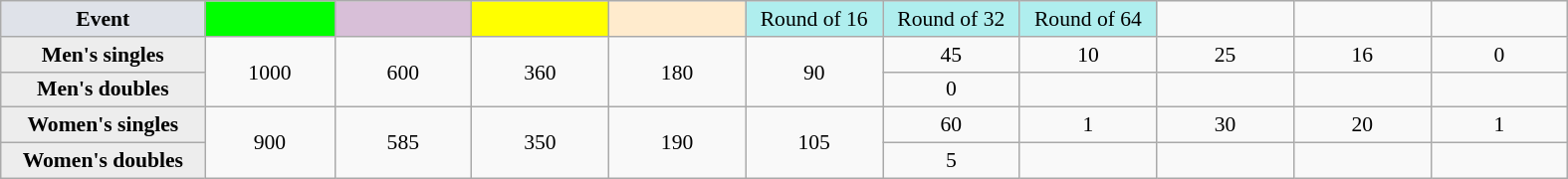<table class=wikitable style=font-size:90%;text-align:center>
<tr>
<td style="width:130px; background:#dfe2e9;"><strong>Event</strong></td>
<td style="width:80px; background:lime;"></td>
<td style="width:85px; background:thistle;"></td>
<td style="width:85px; background:#ff0;"></td>
<td style="width:85px; background:#ffebcd;"></td>
<td style="width:85px; background:#afeeee;">Round of 16</td>
<td style="width:85px; background:#afeeee;">Round of 32</td>
<td style="width:85px; background:#afeeee;">Round of 64</td>
<td width=85></td>
<td width=85></td>
<td width=85></td>
</tr>
<tr>
<th style="background:#ededed;">Men's singles</th>
<td rowspan=2>1000</td>
<td rowspan=2>600</td>
<td rowspan=2>360</td>
<td rowspan=2>180</td>
<td rowspan=2>90</td>
<td>45</td>
<td>10</td>
<td>25</td>
<td>16</td>
<td>0</td>
</tr>
<tr>
<th style="background:#ededed;">Men's doubles</th>
<td>0</td>
<td></td>
<td></td>
<td></td>
<td></td>
</tr>
<tr>
<th style="background:#ededed;">Women's singles</th>
<td rowspan=2>900</td>
<td rowspan=2>585</td>
<td rowspan=2>350</td>
<td rowspan=2>190</td>
<td rowspan=2>105</td>
<td>60</td>
<td>1</td>
<td>30</td>
<td>20</td>
<td>1</td>
</tr>
<tr>
<th style="background:#ededed;">Women's doubles</th>
<td>5</td>
<td></td>
<td></td>
<td></td>
<td></td>
</tr>
</table>
